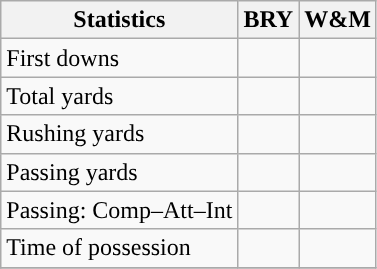<table class="wikitable" style="float: left;">
<tr>
<th>Statistics</th>
<th>BRY</th>
<th>W&M</th>
</tr>
<tr>
<td>First downs</td>
<td></td>
<td></td>
</tr>
<tr>
<td>Total yards</td>
<td></td>
<td></td>
</tr>
<tr>
<td>Rushing yards</td>
<td></td>
<td></td>
</tr>
<tr>
<td>Passing yards</td>
<td></td>
<td></td>
</tr>
<tr>
<td>Passing: Comp–Att–Int</td>
<td></td>
<td></td>
</tr>
<tr>
<td>Time of possession</td>
<td></td>
<td></td>
</tr>
<tr>
</tr>
</table>
